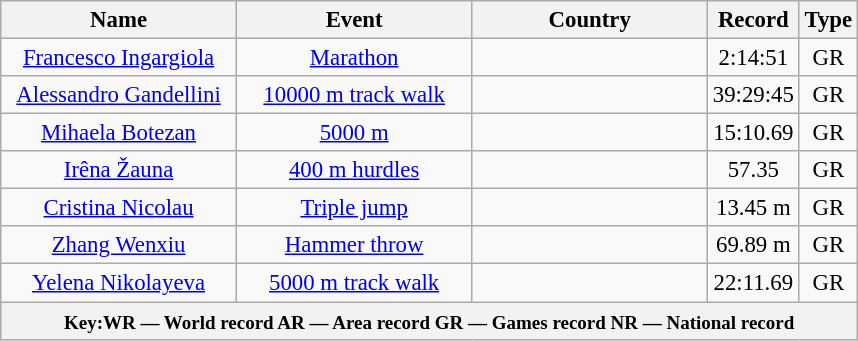<table class="wikitable" style="text-align: center; font-size:95%">
<tr>
<th width="150">Name</th>
<th width="150">Event</th>
<th width="150">Country</th>
<th width="50">Record</th>
<th width="25">Type</th>
</tr>
<tr>
<td><a href='#'>Francesco Ingargiola</a></td>
<td><a href='#'>Marathon</a></td>
<td></td>
<td>2:14:51</td>
<td>GR</td>
</tr>
<tr>
<td><a href='#'>Alessandro Gandellini</a></td>
<td><a href='#'>10000 m track walk</a></td>
<td></td>
<td>39:29:45</td>
<td>GR</td>
</tr>
<tr>
<td><a href='#'>Mihaela Botezan</a></td>
<td><a href='#'>5000 m</a></td>
<td></td>
<td>15:10.69</td>
<td>GR</td>
</tr>
<tr>
<td><a href='#'>Irêna Žauna</a></td>
<td><a href='#'>400 m hurdles</a></td>
<td></td>
<td>57.35</td>
<td>GR</td>
</tr>
<tr>
<td><a href='#'>Cristina Nicolau</a></td>
<td><a href='#'>Triple jump</a></td>
<td></td>
<td>13.45 m</td>
<td>GR</td>
</tr>
<tr>
<td><a href='#'>Zhang Wenxiu</a></td>
<td><a href='#'>Hammer throw</a></td>
<td></td>
<td>69.89 m</td>
<td>GR</td>
</tr>
<tr>
<td><a href='#'>Yelena Nikolayeva</a></td>
<td><a href='#'>5000 m track walk</a></td>
<td></td>
<td>22:11.69</td>
<td>GR</td>
</tr>
<tr>
<th colspan=5><small>Key:WR — World record  AR — Area record  GR — Games record  NR — National record</small></th>
</tr>
</table>
